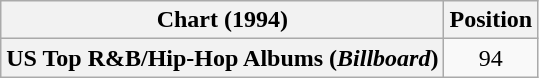<table class="wikitable plainrowheaders" style="text-align:center">
<tr>
<th scope="col">Chart (1994)</th>
<th scope="col">Position</th>
</tr>
<tr>
<th scope="row">US Top R&B/Hip-Hop Albums (<em>Billboard</em>)</th>
<td>94</td>
</tr>
</table>
